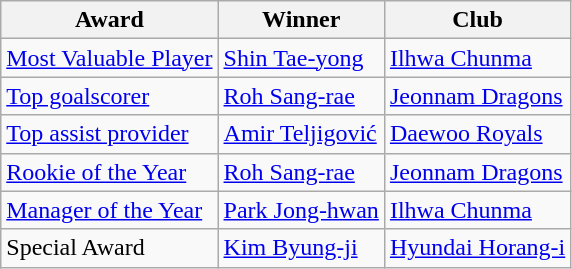<table class="wikitable">
<tr>
<th>Award</th>
<th>Winner</th>
<th>Club</th>
</tr>
<tr>
<td><a href='#'>Most Valuable Player</a></td>
<td> <a href='#'>Shin Tae-yong</a></td>
<td><a href='#'>Ilhwa Chunma</a></td>
</tr>
<tr>
<td><a href='#'>Top goalscorer</a></td>
<td> <a href='#'>Roh Sang-rae</a></td>
<td><a href='#'>Jeonnam Dragons</a></td>
</tr>
<tr>
<td><a href='#'>Top assist provider</a></td>
<td> <a href='#'>Amir Teljigović</a></td>
<td><a href='#'>Daewoo Royals</a></td>
</tr>
<tr>
<td><a href='#'>Rookie of the Year</a></td>
<td> <a href='#'>Roh Sang-rae</a></td>
<td><a href='#'>Jeonnam Dragons</a></td>
</tr>
<tr>
<td><a href='#'>Manager of the Year</a></td>
<td> <a href='#'>Park Jong-hwan</a></td>
<td><a href='#'>Ilhwa Chunma</a></td>
</tr>
<tr>
<td>Special Award</td>
<td> <a href='#'>Kim Byung-ji</a></td>
<td><a href='#'>Hyundai Horang-i</a></td>
</tr>
</table>
